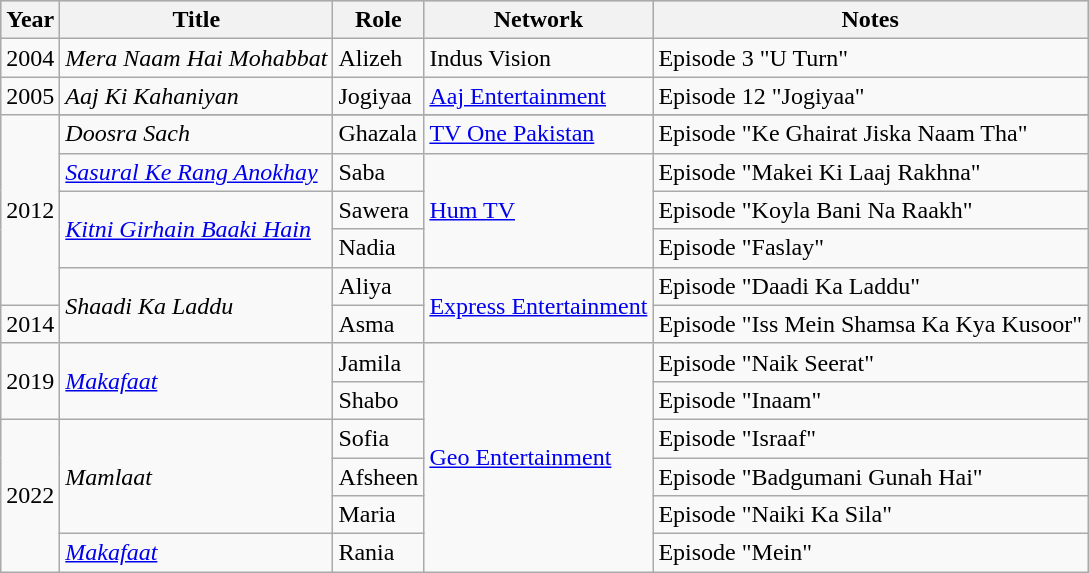<table class="wikitable sortable plainrowheaders">
<tr style="background:#ccc; text-align:center;">
<th>Year</th>
<th>Title</th>
<th>Role</th>
<th>Network</th>
<th>Notes</th>
</tr>
<tr>
<td>2004</td>
<td><em>Mera Naam Hai Mohabbat</em></td>
<td>Alizeh</td>
<td>Indus Vision</td>
<td>Episode 3 "U Turn"</td>
</tr>
<tr>
<td>2005</td>
<td><em>Aaj Ki Kahaniyan</em></td>
<td>Jogiyaa</td>
<td><a href='#'>Aaj Entertainment</a></td>
<td>Episode 12 "Jogiyaa"</td>
</tr>
<tr>
<td rowspan="6">2012</td>
</tr>
<tr>
<td><em>Doosra Sach</em></td>
<td>Ghazala</td>
<td><a href='#'>TV One Pakistan</a></td>
<td>Episode "Ke Ghairat Jiska Naam Tha"</td>
</tr>
<tr>
<td><em><a href='#'>Sasural Ke Rang Anokhay</a></em></td>
<td>Saba</td>
<td rowspan="3"><a href='#'>Hum TV</a></td>
<td>Episode "Makei Ki Laaj Rakhna"</td>
</tr>
<tr>
<td rowspan="2"><em><a href='#'>Kitni Girhain Baaki Hain</a></em></td>
<td>Sawera</td>
<td>Episode "Koyla Bani Na Raakh"</td>
</tr>
<tr>
<td>Nadia</td>
<td>Episode "Faslay"</td>
</tr>
<tr>
<td rowspan="2"><em>Shaadi Ka Laddu</em></td>
<td>Aliya</td>
<td rowspan="2"><a href='#'>Express Entertainment</a></td>
<td>Episode "Daadi Ka Laddu"</td>
</tr>
<tr>
<td>2014</td>
<td>Asma</td>
<td>Episode "Iss Mein Shamsa Ka Kya Kusoor"</td>
</tr>
<tr>
<td rowspan="2">2019</td>
<td rowspan="2"><em><a href='#'>Makafaat</a></em></td>
<td>Jamila</td>
<td rowspan="6"><a href='#'>Geo Entertainment</a></td>
<td>Episode "Naik Seerat"</td>
</tr>
<tr>
<td>Shabo</td>
<td>Episode "Inaam"</td>
</tr>
<tr>
<td rowspan="4">2022</td>
<td rowspan="3"><em>Mamlaat</em></td>
<td>Sofia</td>
<td>Episode "Israaf"</td>
</tr>
<tr>
<td>Afsheen</td>
<td>Episode "Badgumani Gunah Hai"</td>
</tr>
<tr>
<td>Maria</td>
<td>Episode "Naiki Ka Sila"</td>
</tr>
<tr>
<td><em><a href='#'>Makafaat</a></em></td>
<td>Rania</td>
<td>Episode "Mein"</td>
</tr>
</table>
